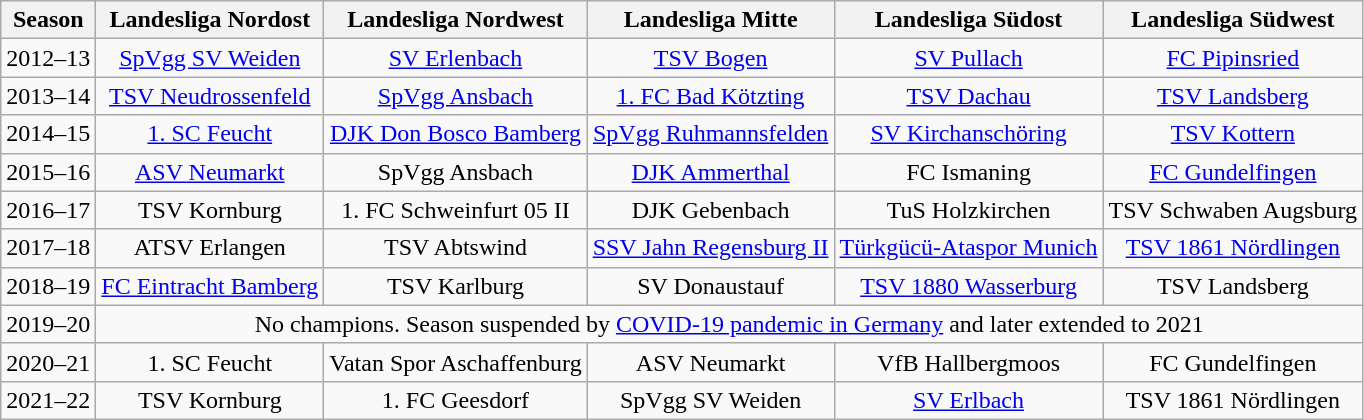<table class="wikitable">
<tr>
<th>Season</th>
<th>Landesliga Nordost</th>
<th>Landesliga Nordwest</th>
<th>Landesliga Mitte</th>
<th>Landesliga Südost</th>
<th>Landesliga Südwest</th>
</tr>
<tr align="center">
<td>2012–13</td>
<td><a href='#'>SpVgg SV Weiden</a></td>
<td><a href='#'>SV Erlenbach</a></td>
<td><a href='#'>TSV Bogen</a></td>
<td><a href='#'>SV Pullach</a></td>
<td><a href='#'>FC Pipinsried</a></td>
</tr>
<tr align="center">
<td>2013–14</td>
<td><a href='#'>TSV Neudrossenfeld</a></td>
<td><a href='#'>SpVgg Ansbach</a></td>
<td><a href='#'>1. FC Bad Kötzting</a></td>
<td><a href='#'>TSV Dachau</a></td>
<td><a href='#'>TSV Landsberg</a></td>
</tr>
<tr align="center">
<td>2014–15</td>
<td><a href='#'>1. SC Feucht</a></td>
<td><a href='#'>DJK Don Bosco Bamberg</a></td>
<td><a href='#'>SpVgg Ruhmannsfelden</a></td>
<td><a href='#'>SV Kirchanschöring</a></td>
<td><a href='#'>TSV Kottern</a></td>
</tr>
<tr align="center">
<td>2015–16</td>
<td><a href='#'>ASV Neumarkt</a></td>
<td>SpVgg Ansbach</td>
<td><a href='#'>DJK Ammerthal</a></td>
<td>FC Ismaning</td>
<td><a href='#'>FC Gundelfingen</a></td>
</tr>
<tr align="center">
<td>2016–17</td>
<td>TSV Kornburg</td>
<td>1. FC Schweinfurt 05 II</td>
<td>DJK Gebenbach</td>
<td>TuS Holzkirchen</td>
<td>TSV Schwaben Augsburg</td>
</tr>
<tr align="center">
<td>2017–18</td>
<td>ATSV Erlangen</td>
<td>TSV Abtswind</td>
<td><a href='#'>SSV Jahn Regensburg II</a></td>
<td><a href='#'>Türkgücü-Ataspor Munich</a></td>
<td><a href='#'>TSV 1861 Nördlingen</a></td>
</tr>
<tr align="center">
<td>2018–19</td>
<td><a href='#'>FC Eintracht Bamberg</a></td>
<td>TSV Karlburg</td>
<td>SV Donaustauf</td>
<td><a href='#'>TSV 1880 Wasserburg</a></td>
<td>TSV Landsberg</td>
</tr>
<tr align="center">
<td>2019–20</td>
<td colspan=5>No champions. Season suspended by <a href='#'>COVID-19 pandemic in Germany</a> and later extended to 2021</td>
</tr>
<tr align="center">
<td>2020–21</td>
<td>1. SC Feucht</td>
<td>Vatan Spor Aschaffenburg</td>
<td>ASV Neumarkt</td>
<td>VfB Hallbergmoos</td>
<td>FC Gundelfingen</td>
</tr>
<tr align="center">
<td>2021–22</td>
<td>TSV Kornburg</td>
<td>1. FC Geesdorf</td>
<td>SpVgg SV Weiden</td>
<td><a href='#'>SV Erlbach</a></td>
<td>TSV 1861 Nördlingen</td>
</tr>
</table>
